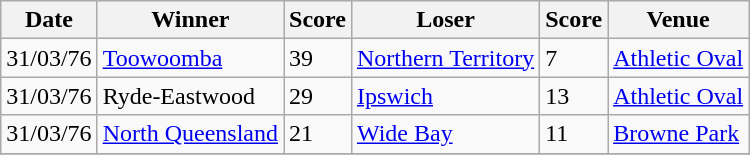<table class="wikitable">
<tr>
<th>Date</th>
<th>Winner</th>
<th>Score</th>
<th>Loser</th>
<th>Score</th>
<th>Venue</th>
</tr>
<tr>
<td>31/03/76</td>
<td><a href='#'>Toowoomba</a></td>
<td>39</td>
<td><a href='#'>Northern Territory</a></td>
<td>7</td>
<td><a href='#'>Athletic Oval</a></td>
</tr>
<tr>
<td>31/03/76</td>
<td>Ryde-Eastwood</td>
<td>29</td>
<td><a href='#'>Ipswich</a></td>
<td>13</td>
<td><a href='#'>Athletic Oval</a></td>
</tr>
<tr>
<td>31/03/76</td>
<td><a href='#'>North Queensland</a></td>
<td>21</td>
<td><a href='#'>Wide Bay</a></td>
<td>11</td>
<td><a href='#'>Browne Park</a></td>
</tr>
<tr>
</tr>
</table>
